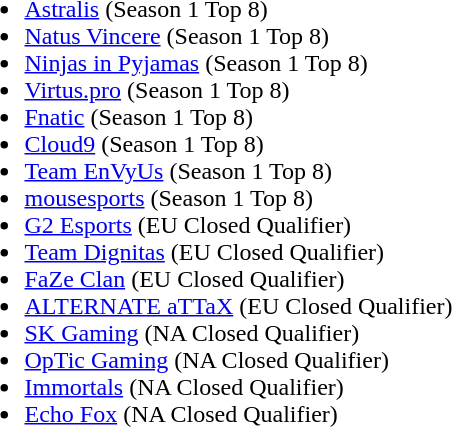<table cellspacing="20">
<tr>
<td valign="top" width="1000px"><br><ul><li><a href='#'>Astralis</a> (Season 1 Top 8)</li><li><a href='#'>Natus Vincere</a> (Season 1 Top 8)</li><li><a href='#'>Ninjas in Pyjamas</a> (Season 1 Top 8)</li><li><a href='#'>Virtus.pro</a> (Season 1 Top 8)</li><li><a href='#'>Fnatic</a> (Season 1 Top 8)</li><li><a href='#'>Cloud9</a> (Season 1 Top 8)</li><li><a href='#'>Team EnVyUs</a> (Season 1 Top 8)</li><li><a href='#'>mousesports</a> (Season 1 Top 8)</li><li><a href='#'>G2 Esports</a> (EU Closed Qualifier)</li><li><a href='#'>Team Dignitas</a> (EU Closed Qualifier)</li><li><a href='#'>FaZe Clan</a> (EU Closed Qualifier)</li><li><a href='#'>ALTERNATE aTTaX</a> (EU Closed Qualifier)</li><li><a href='#'>SK Gaming</a> (NA Closed Qualifier)</li><li><a href='#'>OpTic Gaming</a> (NA Closed Qualifier)</li><li><a href='#'>Immortals</a> (NA Closed Qualifier)</li><li><a href='#'>Echo Fox</a> (NA Closed Qualifier)</li></ul></td>
</tr>
<tr>
</tr>
</table>
